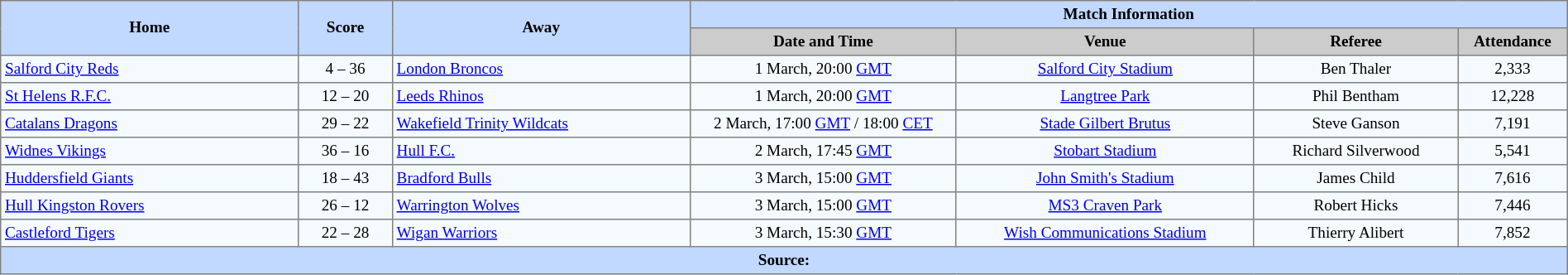<table border=1 style="border-collapse:collapse; font-size:80%; text-align:center;" cellpadding=3 cellspacing=0 width=100%>
<tr bgcolor=#C1D8FF>
<th rowspan=2 width=19%>Home</th>
<th rowspan=2 width=6%>Score</th>
<th rowspan=2 width=19%>Away</th>
<th colspan=6>Match Information</th>
</tr>
<tr bgcolor=#CCCCCC>
<th width=17%>Date and Time</th>
<th width=19%>Venue</th>
<th width=13%>Referee</th>
<th width=7%>Attendance</th>
</tr>
<tr bgcolor=#F5FAFF>
<td align=left> <a href='#'>Salford City Reds</a></td>
<td>4 – 36</td>
<td align=left> <a href='#'>London Broncos</a></td>
<td>1 March, 20:00 <a href='#'>GMT</a></td>
<td><a href='#'>Salford City Stadium</a></td>
<td>Ben Thaler</td>
<td>2,333</td>
</tr>
<tr bgcolor=#F5FAFF>
<td align=left> <a href='#'>St Helens R.F.C.</a></td>
<td>12 – 20</td>
<td align=left> <a href='#'>Leeds Rhinos</a></td>
<td>1 March, 20:00 <a href='#'>GMT</a></td>
<td><a href='#'>Langtree Park</a></td>
<td>Phil Bentham</td>
<td>12,228</td>
</tr>
<tr bgcolor=#F5FAFF>
<td align=left> <a href='#'>Catalans Dragons</a></td>
<td>29 – 22</td>
<td align=left> <a href='#'>Wakefield Trinity Wildcats</a></td>
<td>2 March, 17:00 <a href='#'>GMT</a> / 18:00 <a href='#'>CET</a></td>
<td><a href='#'>Stade Gilbert Brutus</a></td>
<td>Steve Ganson</td>
<td>7,191</td>
</tr>
<tr bgcolor=#F5FAFF>
<td align=left> <a href='#'>Widnes Vikings</a></td>
<td>36 – 16</td>
<td align=left> <a href='#'>Hull F.C.</a></td>
<td>2 March, 17:45 <a href='#'>GMT</a></td>
<td><a href='#'>Stobart Stadium</a></td>
<td>Richard Silverwood</td>
<td>5,541</td>
</tr>
<tr bgcolor=#F5FAFF>
<td align=left> <a href='#'>Huddersfield Giants</a></td>
<td>18 – 43</td>
<td align=left> <a href='#'>Bradford Bulls</a></td>
<td>3 March, 15:00 <a href='#'>GMT</a></td>
<td><a href='#'>John Smith's Stadium</a></td>
<td>James Child</td>
<td>7,616</td>
</tr>
<tr bgcolor=#F5FAFF>
<td align=left> <a href='#'>Hull Kingston Rovers</a></td>
<td>26 – 12</td>
<td align=left> <a href='#'>Warrington Wolves</a></td>
<td>3 March, 15:00 <a href='#'>GMT</a></td>
<td><a href='#'>MS3 Craven Park</a></td>
<td>Robert Hicks</td>
<td>7,446</td>
</tr>
<tr bgcolor=#F5FAFF>
<td align=left> <a href='#'>Castleford Tigers</a></td>
<td>22 – 28</td>
<td align=left> <a href='#'>Wigan Warriors</a></td>
<td>3 March, 15:30 <a href='#'>GMT</a></td>
<td><a href='#'>Wish Communications Stadium</a></td>
<td>Thierry Alibert</td>
<td>7,852</td>
</tr>
<tr bgcolor=#C1D8FF>
<th colspan=12>Source:</th>
</tr>
</table>
